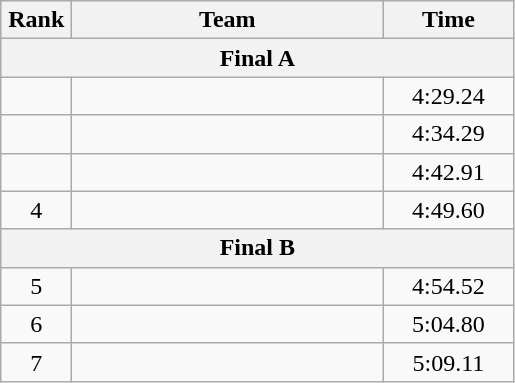<table class=wikitable style="text-align:center">
<tr>
<th width=40>Rank</th>
<th width=200>Team</th>
<th width=80>Time</th>
</tr>
<tr>
<th colspan=3>Final A</th>
</tr>
<tr>
<td></td>
<td align=left></td>
<td>4:29.24</td>
</tr>
<tr>
<td></td>
<td align=left></td>
<td>4:34.29</td>
</tr>
<tr>
<td></td>
<td align=left></td>
<td>4:42.91</td>
</tr>
<tr>
<td>4</td>
<td align=left></td>
<td>4:49.60</td>
</tr>
<tr>
<th colspan=3>Final B</th>
</tr>
<tr>
<td>5</td>
<td align=left></td>
<td>4:54.52</td>
</tr>
<tr>
<td>6</td>
<td align=left></td>
<td>5:04.80</td>
</tr>
<tr>
<td>7</td>
<td align=left></td>
<td>5:09.11</td>
</tr>
</table>
